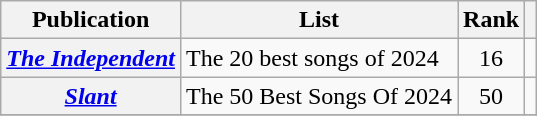<table class="wikitable sortable plainrowheaders">
<tr>
<th scope="col">Publication</th>
<th scope="col">List</th>
<th scope="col">Rank</th>
<th scope="col"></th>
</tr>
<tr>
<th scope="row"><em><a href='#'>The Independent</a></em></th>
<td>The 20 best songs of 2024</td>
<td style="text-align: center;">16</td>
<td style="text-align: center;"></td>
</tr>
<tr>
<th scope="row"><em><a href='#'>Slant</a></em></th>
<td>The 50 Best Songs Of 2024</td>
<td style="text-align: center;">50</td>
<td style="text-align: center;"></td>
</tr>
<tr>
</tr>
</table>
